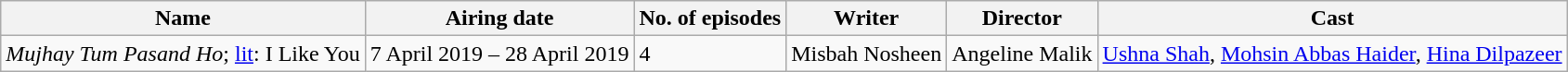<table class="wikitable plainrowheaders">
<tr>
<th>Name</th>
<th>Airing date</th>
<th>No. of episodes</th>
<th>Writer</th>
<th>Director</th>
<th>Cast</th>
</tr>
<tr>
<td><em>Mujhay Tum Pasand Ho</em>; <a href='#'>lit</a>: I Like You</td>
<td>7 April 2019 – 28 April 2019</td>
<td>4</td>
<td>Misbah Nosheen</td>
<td>Angeline Malik</td>
<td><a href='#'>Ushna Shah</a>, <a href='#'>Mohsin Abbas Haider</a>, <a href='#'>Hina Dilpazeer</a></td>
</tr>
</table>
